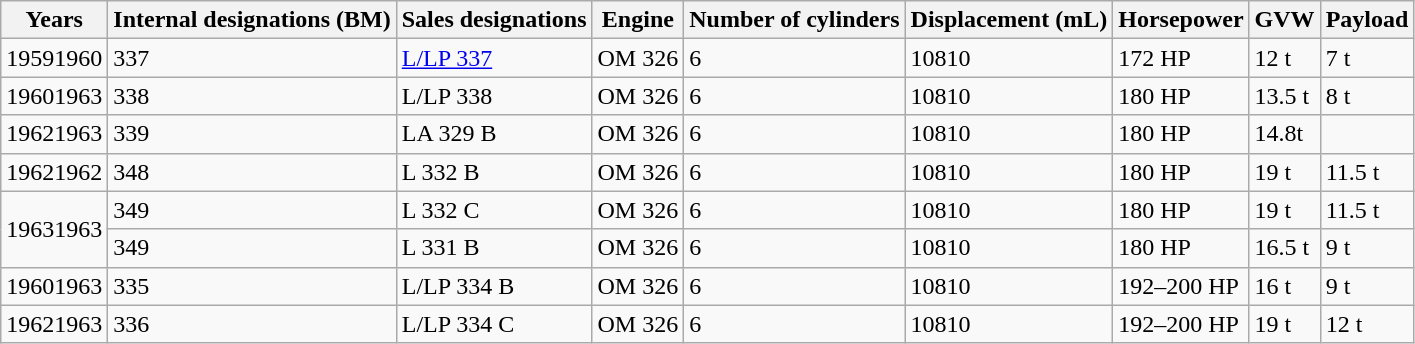<table class="wikitable sortable" style="text-align: left;">
<tr>
<th>Years</th>
<th>Internal designations (BM)</th>
<th>Sales designations</th>
<th>Engine</th>
<th>Number of cylinders</th>
<th>Displacement (mL)</th>
<th>Horsepower</th>
<th>GVW</th>
<th>Payload</th>
</tr>
<tr>
<td>19591960</td>
<td>337</td>
<td><a href='#'>L/LP 337</a></td>
<td>OM 326</td>
<td>6</td>
<td>10810</td>
<td>172 HP</td>
<td>12 t</td>
<td>7 t</td>
</tr>
<tr>
<td>19601963</td>
<td>338</td>
<td>L/LP 338</td>
<td>OM 326</td>
<td>6</td>
<td>10810</td>
<td>180 HP</td>
<td>13.5 t</td>
<td>8 t</td>
</tr>
<tr>
<td>19621963</td>
<td>339</td>
<td>LA 329 B</td>
<td>OM 326</td>
<td>6</td>
<td>10810</td>
<td>180 HP</td>
<td>14.8t</td>
<td></td>
</tr>
<tr>
<td>19621962</td>
<td>348</td>
<td>L 332 B</td>
<td>OM 326</td>
<td>6</td>
<td>10810</td>
<td>180 HP</td>
<td>19 t</td>
<td>11.5 t</td>
</tr>
<tr>
<td rowspan="2">19631963</td>
<td>349</td>
<td>L 332 C</td>
<td>OM 326</td>
<td>6</td>
<td>10810</td>
<td>180 HP</td>
<td>19 t</td>
<td>11.5 t</td>
</tr>
<tr>
<td>349</td>
<td>L 331 B</td>
<td>OM 326</td>
<td>6</td>
<td>10810</td>
<td>180 HP</td>
<td>16.5 t</td>
<td>9 t</td>
</tr>
<tr>
<td>19601963</td>
<td>335</td>
<td>L/LP 334 B</td>
<td>OM 326</td>
<td>6</td>
<td>10810</td>
<td>192–200 HP</td>
<td>16 t</td>
<td>9 t</td>
</tr>
<tr>
<td>19621963</td>
<td>336</td>
<td>L/LP 334 C</td>
<td>OM 326</td>
<td>6</td>
<td>10810</td>
<td>192–200 HP</td>
<td>19 t</td>
<td>12 t</td>
</tr>
</table>
